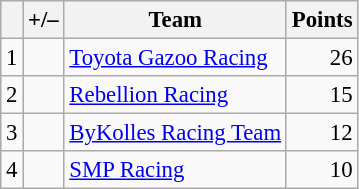<table class="wikitable" style="font-size: 95%;">
<tr>
<th scope="col"></th>
<th scope="col">+/–</th>
<th scope="col">Team</th>
<th scope="col">Points</th>
</tr>
<tr>
<td align="center">1</td>
<td align="left"></td>
<td> <a href='#'>Toyota Gazoo Racing</a></td>
<td align="right">26</td>
</tr>
<tr>
<td align="center">2</td>
<td align="left"></td>
<td> <a href='#'>Rebellion Racing</a></td>
<td align="right">15</td>
</tr>
<tr>
<td align="center">3</td>
<td align="left"></td>
<td> <a href='#'>ByKolles Racing Team</a></td>
<td align="right">12</td>
</tr>
<tr>
<td align="center">4</td>
<td align="left"></td>
<td> <a href='#'>SMP Racing</a></td>
<td align="right">10</td>
</tr>
</table>
